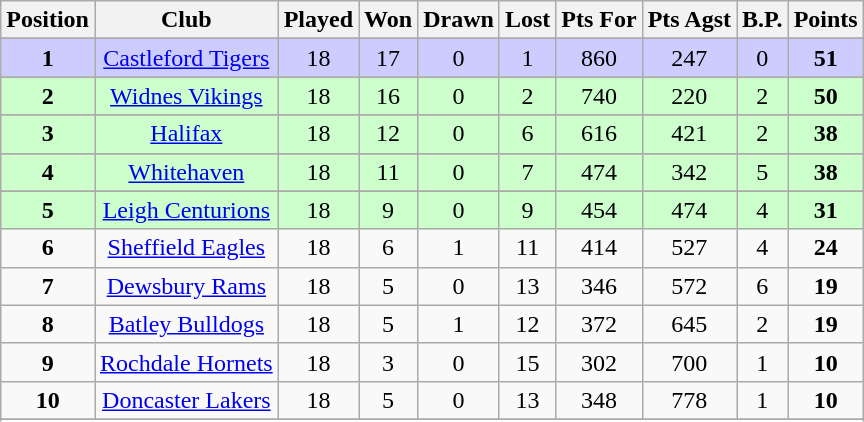<table class="wikitable" style="text-align:center;">
<tr>
<th><strong>Position</strong></th>
<th><strong>Club</strong></th>
<th><strong>Played</strong></th>
<th><strong>Won</strong></th>
<th><strong>Drawn</strong></th>
<th><strong>Lost</strong></th>
<th><strong>Pts For</strong></th>
<th><strong>Pts Agst</strong></th>
<th><strong>B.P.</strong></th>
<th><strong>Points</strong></th>
</tr>
<tr --->
</tr>
<tr align=center style="background:#ccccff;">
<td><strong>1</strong></td>
<td><a href='#'>Castleford Tigers</a></td>
<td>18</td>
<td>17</td>
<td>0</td>
<td>1</td>
<td>860</td>
<td>247</td>
<td>0</td>
<td><strong>51</strong></td>
</tr>
<tr --->
</tr>
<tr align=center style="background:#ccffcc;">
<td><strong>2</strong></td>
<td><a href='#'>Widnes Vikings</a></td>
<td>18</td>
<td>16</td>
<td>0</td>
<td>2</td>
<td>740</td>
<td>220</td>
<td>2</td>
<td><strong>50</strong></td>
</tr>
<tr --->
</tr>
<tr align=center style="background:#ccffcc;">
<td><strong>3</strong></td>
<td><a href='#'>Halifax</a></td>
<td>18</td>
<td>12</td>
<td>0</td>
<td>6</td>
<td>616</td>
<td>421</td>
<td>2</td>
<td><strong>38</strong></td>
</tr>
<tr --->
</tr>
<tr align=center style="background:#ccffcc;">
<td><strong>4</strong></td>
<td><a href='#'>Whitehaven</a></td>
<td>18</td>
<td>11</td>
<td>0</td>
<td>7</td>
<td>474</td>
<td>342</td>
<td>5</td>
<td><strong>38</strong></td>
</tr>
<tr --->
</tr>
<tr align=center style="background:#ccffcc;">
<td><strong>5</strong></td>
<td><a href='#'>Leigh Centurions</a></td>
<td>18</td>
<td>9</td>
<td>0</td>
<td>9</td>
<td>454</td>
<td>474</td>
<td>4</td>
<td><strong>31</strong></td>
</tr>
<tr --->
<td><strong>6</strong></td>
<td><a href='#'>Sheffield Eagles</a></td>
<td>18</td>
<td>6</td>
<td>1</td>
<td>11</td>
<td>414</td>
<td>527</td>
<td>4</td>
<td><strong>24</strong></td>
</tr>
<tr --->
<td><strong>7</strong></td>
<td><a href='#'>Dewsbury Rams</a></td>
<td>18</td>
<td>5</td>
<td>0</td>
<td>13</td>
<td>346</td>
<td>572</td>
<td>6</td>
<td><strong>19</strong></td>
</tr>
<tr --->
<td><strong>8</strong></td>
<td><a href='#'>Batley Bulldogs</a></td>
<td>18</td>
<td>5</td>
<td>1</td>
<td>12</td>
<td>372</td>
<td>645</td>
<td>2</td>
<td><strong>19</strong></td>
</tr>
<tr --->
<td><strong>9</strong></td>
<td><a href='#'>Rochdale Hornets</a></td>
<td>18</td>
<td>3</td>
<td>0</td>
<td>15</td>
<td>302</td>
<td>700</td>
<td>1</td>
<td><strong>10</strong></td>
</tr>
<tr --->
<td><strong>10</strong></td>
<td><a href='#'>Doncaster Lakers</a></td>
<td>18</td>
<td>5</td>
<td>0</td>
<td>13</td>
<td>348</td>
<td>778</td>
<td>1</td>
<td><strong>10</strong></td>
</tr>
<tr --->
</tr>
<tr align=center style="background:#ff7777;color:white">
</tr>
</table>
